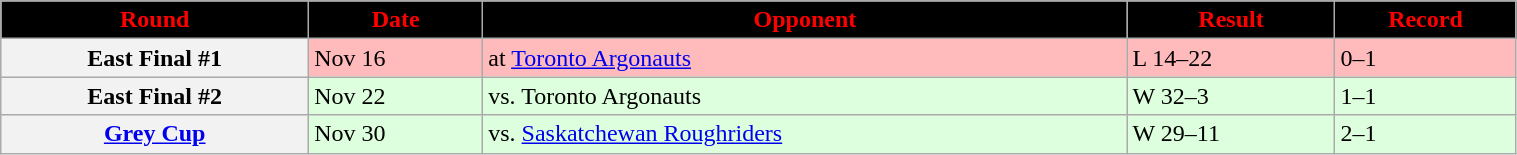<table class="wikitable" style="width:80%;">
<tr style="text-align:center; background:black; color:red;">
<td><strong>Round</strong></td>
<td><strong>Date</strong></td>
<td><strong>Opponent</strong></td>
<td><strong>Result</strong></td>
<td><strong>Record</strong></td>
</tr>
<tr style="background:#ffbbbb">
<th>East Final #1</th>
<td>Nov 16</td>
<td>at <a href='#'>Toronto Argonauts</a></td>
<td>L 14–22</td>
<td>0–1</td>
</tr>
<tr style="background:#ddffdd">
<th>East Final #2</th>
<td>Nov 22</td>
<td>vs. Toronto Argonauts</td>
<td>W 32–3</td>
<td>1–1</td>
</tr>
<tr style="background:#ddffdd">
<th><a href='#'>Grey Cup</a></th>
<td>Nov 30</td>
<td>vs. <a href='#'>Saskatchewan Roughriders</a></td>
<td>W 29–11</td>
<td>2–1</td>
</tr>
</table>
